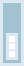<table cellpadding="2" cellspacing="0" border="1" align="right" style="background-color:#FFFFFF; border-collapse: collapse; border: 2px #DEE8F1 solid">
<tr>
<td style="background-color:#A1C2CF; color:#FFFFFF "><br><table cellpadding="2" cellspacing="0" border="1" style="background-color:#FFFFFF; border-collapse: collapse; border:2px #DEE8F1 solid">
<tr>
<td></td>
</tr>
<tr --->
<td></td>
</tr>
<tr --->
<td></td>
</tr>
</table>
</td>
</tr>
</table>
